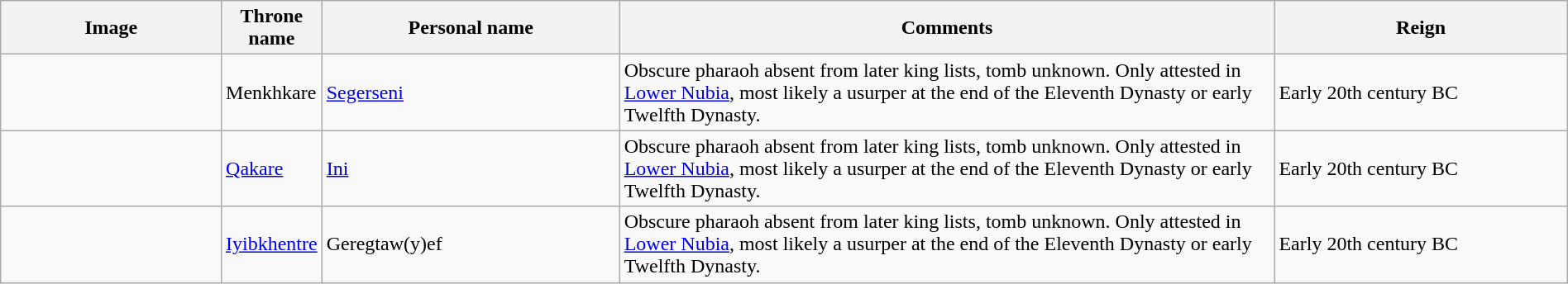<table class="wikitable" width="100%">
<tr>
<th width="15%">Image</th>
<th>Throne name</th>
<th width="20%">Personal name</th>
<th width="45%">Comments</th>
<th width="20%">Reign</th>
</tr>
<tr>
<td></td>
<td>Menkhkare</td>
<td><a href='#'>Segerseni</a></td>
<td>Obscure pharaoh absent from later king lists, tomb unknown. Only attested in <a href='#'>Lower Nubia</a>, most likely a usurper at the end of the Eleventh Dynasty or early Twelfth Dynasty.</td>
<td>Early 20th century BC</td>
</tr>
<tr>
<td></td>
<td><a href='#'>Qakare</a></td>
<td><a href='#'>Ini</a></td>
<td>Obscure pharaoh absent from later king lists, tomb unknown. Only attested in <a href='#'>Lower Nubia</a>, most likely a usurper at the end of the Eleventh Dynasty or early Twelfth Dynasty.</td>
<td>Early 20th century BC</td>
</tr>
<tr>
<td></td>
<td><a href='#'>Iyibkhentre</a></td>
<td>Geregtaw(y)ef</td>
<td>Obscure pharaoh absent from later king lists, tomb unknown. Only attested in <a href='#'>Lower Nubia</a>, most likely a usurper at the end of the Eleventh Dynasty or early Twelfth Dynasty.</td>
<td>Early 20th century BC</td>
</tr>
</table>
